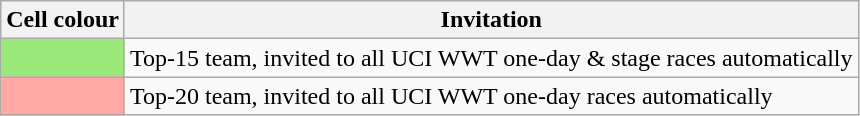<table class="wikitable">
<tr>
<th>Cell colour</th>
<th>Invitation</th>
</tr>
<tr>
<td style="background:#9CE97B;"></td>
<td>Top-15 team, invited to all UCI WWT one-day & stage races automatically</td>
</tr>
<tr>
<td style="background:#FFA8A4;"></td>
<td>Top-20 team, invited to all UCI WWT one-day races automatically</td>
</tr>
</table>
